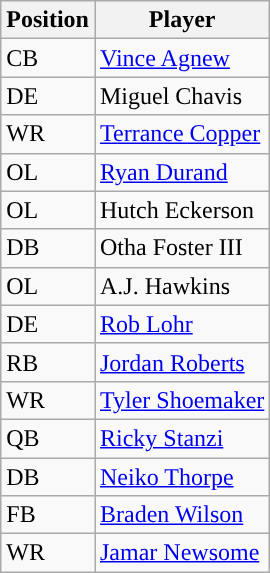<table class="wikitable sortable">
<tr>
<th>Position</th>
<th>Player</th>
</tr>
<tr>
<td>CB</td>
<td><a href='#'>Vince Agnew</a></td>
</tr>
<tr>
<td>DE</td>
<td>Miguel Chavis</td>
</tr>
<tr>
<td>WR</td>
<td><a href='#'>Terrance Copper</a></td>
</tr>
<tr>
<td>OL</td>
<td><a href='#'>Ryan Durand</a></td>
</tr>
<tr>
<td>OL</td>
<td>Hutch Eckerson</td>
</tr>
<tr>
<td>DB</td>
<td>Otha Foster III</td>
</tr>
<tr>
<td>OL</td>
<td>A.J. Hawkins</td>
</tr>
<tr>
<td>DE</td>
<td><a href='#'>Rob Lohr</a></td>
</tr>
<tr>
<td>RB</td>
<td><a href='#'>Jordan Roberts</a></td>
</tr>
<tr>
<td>WR</td>
<td><a href='#'>Tyler Shoemaker</a></td>
</tr>
<tr>
<td>QB</td>
<td><a href='#'>Ricky Stanzi</a></td>
</tr>
<tr>
<td>DB</td>
<td><a href='#'>Neiko Thorpe</a></td>
</tr>
<tr>
<td>FB</td>
<td><a href='#'>Braden Wilson</a></td>
</tr>
<tr>
<td>WR</td>
<td><a href='#'>Jamar Newsome</a></td>
</tr>
</table>
